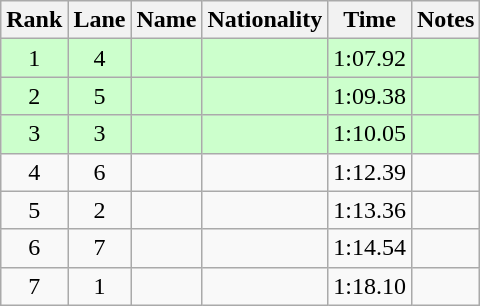<table class="wikitable sortable" style="text-align:center">
<tr>
<th>Rank</th>
<th>Lane</th>
<th>Name</th>
<th>Nationality</th>
<th>Time</th>
<th>Notes</th>
</tr>
<tr bgcolor=ccffcc>
<td>1</td>
<td>4</td>
<td align=left></td>
<td align=left></td>
<td>1:07.92</td>
<td><strong></strong></td>
</tr>
<tr bgcolor=ccffcc>
<td>2</td>
<td>5</td>
<td align=left></td>
<td align=left></td>
<td>1:09.38</td>
<td><strong></strong></td>
</tr>
<tr bgcolor=ccffcc>
<td>3</td>
<td>3</td>
<td align=left></td>
<td align=left></td>
<td>1:10.05</td>
<td><strong></strong></td>
</tr>
<tr>
<td>4</td>
<td>6</td>
<td align=left></td>
<td align=left></td>
<td>1:12.39</td>
<td></td>
</tr>
<tr>
<td>5</td>
<td>2</td>
<td align=left></td>
<td align=left></td>
<td>1:13.36</td>
<td></td>
</tr>
<tr>
<td>6</td>
<td>7</td>
<td align=left></td>
<td align=left></td>
<td>1:14.54</td>
<td></td>
</tr>
<tr>
<td>7</td>
<td>1</td>
<td align=left></td>
<td align=left></td>
<td>1:18.10</td>
<td></td>
</tr>
</table>
